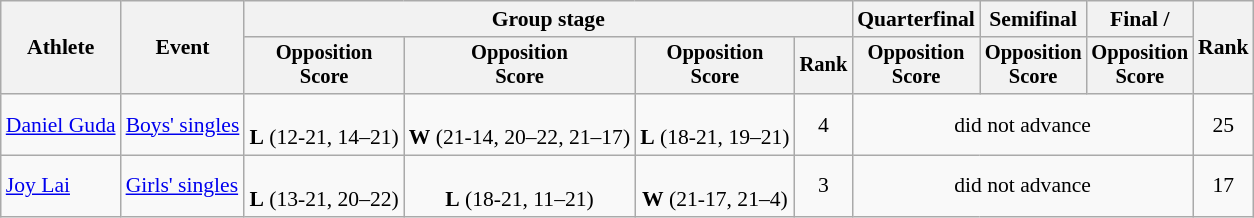<table class="wikitable" style="font-size:90%">
<tr>
<th rowspan=2>Athlete</th>
<th rowspan=2>Event</th>
<th colspan=4>Group stage</th>
<th>Quarterfinal</th>
<th>Semifinal</th>
<th>Final / </th>
<th rowspan=2>Rank</th>
</tr>
<tr style="font-size:95%">
<th>Opposition<br>Score</th>
<th>Opposition<br>Score</th>
<th>Opposition<br>Score</th>
<th>Rank</th>
<th>Opposition<br>Score</th>
<th>Opposition<br>Score</th>
<th>Opposition<br>Score</th>
</tr>
<tr align=center>
<td align=left><a href='#'>Daniel Guda</a></td>
<td align=left><a href='#'>Boys' singles</a></td>
<td><br><strong>L</strong> (12-21, 14–21)</td>
<td><br><strong>W</strong> (21-14, 20–22, 21–17)</td>
<td><br><strong>L</strong> (18-21, 19–21)</td>
<td>4</td>
<td colspan=3>did not advance</td>
<td>25</td>
</tr>
<tr align=center>
<td align=left><a href='#'>Joy Lai</a></td>
<td align=left><a href='#'>Girls' singles</a></td>
<td><br><strong>L</strong> (13-21, 20–22)</td>
<td><br><strong>L</strong> (18-21, 11–21)</td>
<td><br><strong>W</strong> (21-17, 21–4)</td>
<td>3</td>
<td colspan=3>did not advance</td>
<td>17</td>
</tr>
</table>
